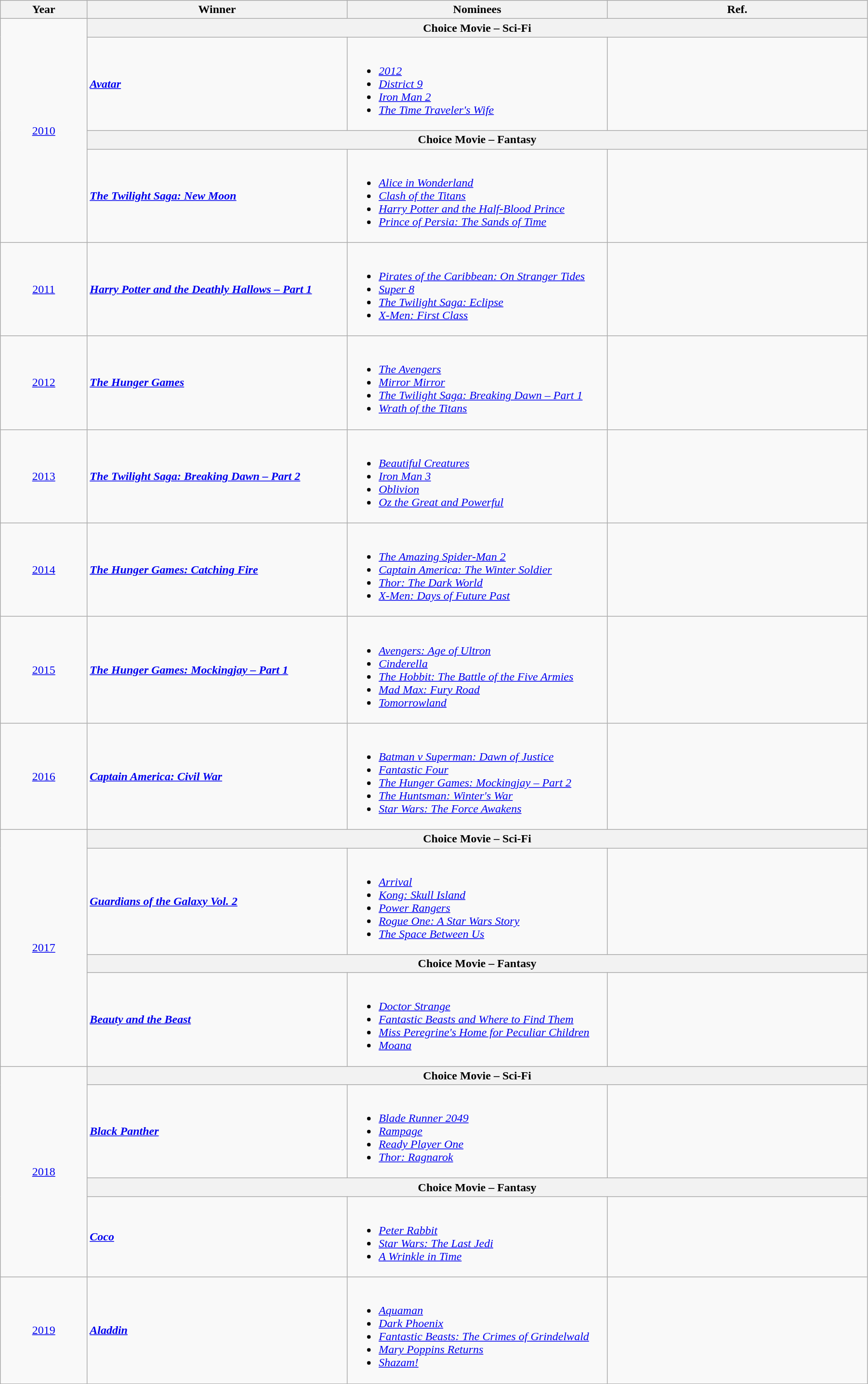<table class="wikitable" width="95%" cellpadding="5">
<tr>
<th width="10%">Year</th>
<th width="30%">Winner</th>
<th width="30%">Nominees</th>
<th width="30%">Ref.</th>
</tr>
<tr>
<td rowspan="4" align="center"><a href='#'>2010</a></td>
<th colspan="3">Choice Movie – Sci-Fi</th>
</tr>
<tr>
<td><strong><em><a href='#'>Avatar</a></em></strong></td>
<td><br><ul><li><em><a href='#'>2012</a></em></li><li><em><a href='#'>District 9</a></em></li><li><em><a href='#'>Iron Man 2</a></em></li><li><em><a href='#'>The Time Traveler's Wife</a></em></li></ul></td>
<td align="center"></td>
</tr>
<tr>
<th colspan="3">Choice Movie – Fantasy</th>
</tr>
<tr>
<td><strong><em><a href='#'>The Twilight Saga: New Moon</a></em></strong></td>
<td><br><ul><li><em><a href='#'>Alice in Wonderland</a></em></li><li><em><a href='#'>Clash of the Titans</a></em></li><li><em><a href='#'>Harry Potter and the Half-Blood Prince</a></em></li><li><em><a href='#'>Prince of Persia: The Sands of Time</a></em></li></ul></td>
<td align="center"></td>
</tr>
<tr>
<td align="center"><a href='#'>2011</a></td>
<td><strong><em><a href='#'>Harry Potter and the Deathly Hallows – Part 1</a></em></strong></td>
<td><br><ul><li><em><a href='#'>Pirates of the Caribbean: On Stranger Tides</a></em></li><li><em><a href='#'>Super 8</a></em></li><li><em><a href='#'>The Twilight Saga: Eclipse</a></em></li><li><em><a href='#'>X-Men: First Class</a></em></li></ul></td>
<td align="center"></td>
</tr>
<tr>
<td align="center"><a href='#'>2012</a></td>
<td><strong><em><a href='#'>The Hunger Games</a></em></strong></td>
<td><br><ul><li><em><a href='#'>The Avengers</a></em></li><li><em><a href='#'>Mirror Mirror</a></em></li><li><em><a href='#'>The Twilight Saga: Breaking Dawn – Part 1</a></em></li><li><em><a href='#'>Wrath of the Titans</a></em></li></ul></td>
<td align="center"></td>
</tr>
<tr>
<td align="center"><a href='#'>2013</a></td>
<td><strong><em><a href='#'>The Twilight Saga: Breaking Dawn – Part 2</a></em></strong></td>
<td><br><ul><li><em><a href='#'>Beautiful Creatures</a></em></li><li><em><a href='#'>Iron Man 3</a></em></li><li><em><a href='#'>Oblivion</a></em></li><li><em><a href='#'>Oz the Great and Powerful</a></em></li></ul></td>
<td align="center"></td>
</tr>
<tr>
<td align="center"><a href='#'>2014</a></td>
<td><strong><em><a href='#'>The Hunger Games: Catching Fire</a></em></strong></td>
<td><br><ul><li><em><a href='#'>The Amazing Spider-Man 2</a></em></li><li><em><a href='#'>Captain America: The Winter Soldier</a></em></li><li><em><a href='#'>Thor: The Dark World</a></em></li><li><em><a href='#'>X-Men: Days of Future Past</a></em></li></ul></td>
<td align="center"></td>
</tr>
<tr>
<td align="center"><a href='#'>2015</a></td>
<td><strong><em><a href='#'>The Hunger Games: Mockingjay – Part 1</a></em></strong></td>
<td><br><ul><li><em><a href='#'>Avengers: Age of Ultron</a></em></li><li><em><a href='#'>Cinderella</a></em></li><li><em><a href='#'>The Hobbit: The Battle of the Five Armies</a></em></li><li><em><a href='#'>Mad Max: Fury Road</a></em></li><li><em><a href='#'>Tomorrowland</a></em></li></ul></td>
<td align="center"></td>
</tr>
<tr>
<td align="center"><a href='#'>2016</a></td>
<td><strong><em><a href='#'>Captain America: Civil War</a></em></strong></td>
<td><br><ul><li><em><a href='#'>Batman v Superman: Dawn of Justice</a></em></li><li><em><a href='#'>Fantastic Four</a></em></li><li><em><a href='#'>The Hunger Games: Mockingjay – Part 2</a></em></li><li><em><a href='#'>The Huntsman: Winter's War</a></em></li><li><em><a href='#'>Star Wars: The Force Awakens</a></em></li></ul></td>
<td align="center"></td>
</tr>
<tr>
<td rowspan="4" align="center"><a href='#'>2017</a></td>
<th colspan="3">Choice Movie – Sci-Fi</th>
</tr>
<tr>
<td><strong><em><a href='#'>Guardians of the Galaxy Vol. 2</a></em></strong></td>
<td><br><ul><li><em><a href='#'>Arrival</a></em></li><li><em><a href='#'>Kong: Skull Island</a></em></li><li><em><a href='#'>Power Rangers</a></em></li><li><em><a href='#'>Rogue One: A Star Wars Story</a></em></li><li><em><a href='#'>The Space Between Us</a></em></li></ul></td>
<td align="center"></td>
</tr>
<tr>
<th colspan="3">Choice Movie – Fantasy</th>
</tr>
<tr>
<td><strong><em><a href='#'>Beauty and the Beast</a></em></strong></td>
<td><br><ul><li><em><a href='#'>Doctor Strange</a></em></li><li><em><a href='#'>Fantastic Beasts and Where to Find Them</a></em></li><li><em><a href='#'>Miss Peregrine's Home for Peculiar Children</a></em></li><li><em><a href='#'>Moana</a></em></li></ul></td>
<td align="center"></td>
</tr>
<tr>
<td rowspan="4" align="center"><a href='#'>2018</a></td>
<th colspan="3">Choice Movie – Sci-Fi</th>
</tr>
<tr>
<td><strong><em><a href='#'>Black Panther</a></em></strong></td>
<td><br><ul><li><em><a href='#'>Blade Runner 2049</a></em></li><li><em><a href='#'>Rampage</a></em></li><li><em><a href='#'>Ready Player One</a></em></li><li><em><a href='#'>Thor: Ragnarok</a></em></li></ul></td>
<td align="center"></td>
</tr>
<tr>
<th colspan="3">Choice Movie – Fantasy</th>
</tr>
<tr>
<td><strong><em><a href='#'>Coco</a></em></strong></td>
<td><br><ul><li><em><a href='#'>Peter Rabbit</a></em></li><li><em><a href='#'>Star Wars: The Last Jedi</a></em></li><li><em><a href='#'>A Wrinkle in Time</a></em></li></ul></td>
<td align="center"></td>
</tr>
<tr>
<td align="center"><a href='#'>2019</a></td>
<td><strong><em><a href='#'>Aladdin</a></em></strong></td>
<td><br><ul><li><em><a href='#'>Aquaman</a></em></li><li><em><a href='#'>Dark Phoenix</a></em></li><li><em><a href='#'>Fantastic Beasts: The Crimes of Grindelwald</a></em></li><li><em><a href='#'>Mary Poppins Returns</a></em></li><li><em><a href='#'>Shazam!</a></em></li></ul></td>
<td align="center"></td>
</tr>
</table>
